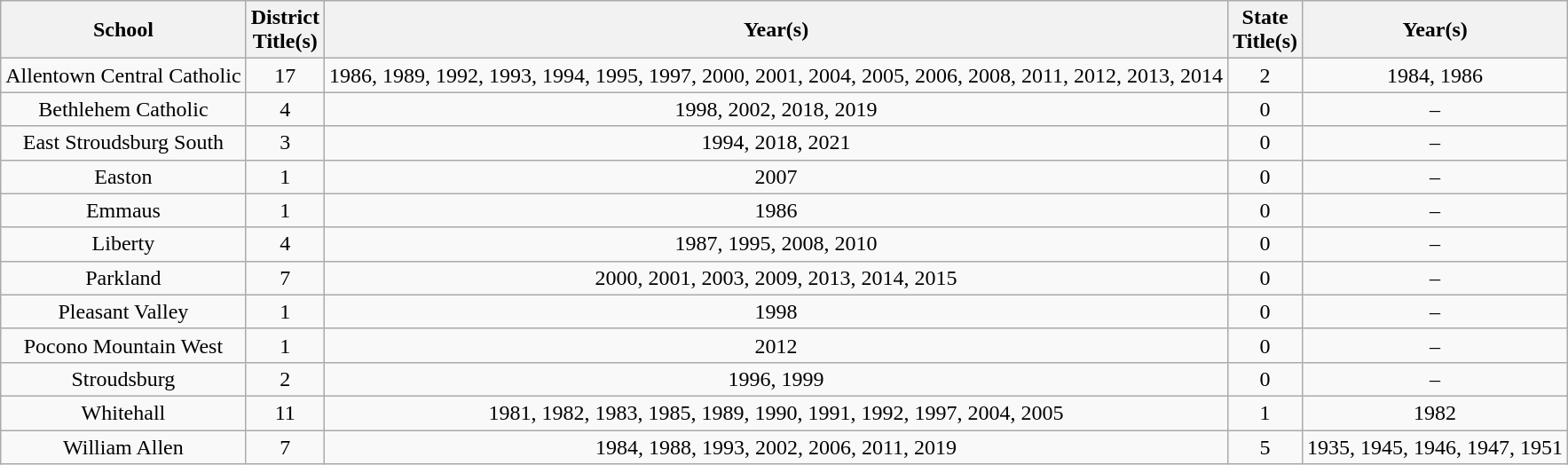<table class="wikitable" style="text-align:center">
<tr>
<th>School</th>
<th>District<br>Title(s)</th>
<th>Year(s)</th>
<th>State<br>Title(s)</th>
<th>Year(s)</th>
</tr>
<tr>
<td>Allentown Central Catholic</td>
<td>17</td>
<td>1986, 1989, 1992, 1993, 1994, 1995, 1997, 2000, 2001, 2004, 2005, 2006, 2008, 2011, 2012, 2013, 2014</td>
<td>2</td>
<td>1984, 1986</td>
</tr>
<tr>
<td>Bethlehem Catholic</td>
<td>4</td>
<td>1998, 2002, 2018, 2019</td>
<td>0</td>
<td>–</td>
</tr>
<tr>
<td>East Stroudsburg South</td>
<td>3</td>
<td>1994, 2018, 2021</td>
<td>0</td>
<td>–</td>
</tr>
<tr>
<td>Easton</td>
<td>1</td>
<td>2007</td>
<td>0</td>
<td>–</td>
</tr>
<tr>
<td>Emmaus</td>
<td>1</td>
<td>1986</td>
<td>0</td>
<td>–</td>
</tr>
<tr>
<td>Liberty</td>
<td>4</td>
<td>1987, 1995, 2008, 2010</td>
<td>0</td>
<td>–</td>
</tr>
<tr>
<td>Parkland</td>
<td>7</td>
<td>2000, 2001, 2003, 2009, 2013, 2014, 2015</td>
<td>0</td>
<td>–</td>
</tr>
<tr>
<td>Pleasant Valley</td>
<td>1</td>
<td>1998</td>
<td>0</td>
<td>–</td>
</tr>
<tr>
<td>Pocono Mountain West</td>
<td>1</td>
<td>2012</td>
<td>0</td>
<td>–</td>
</tr>
<tr>
<td>Stroudsburg</td>
<td>2</td>
<td>1996, 1999</td>
<td>0</td>
<td>–</td>
</tr>
<tr>
<td>Whitehall</td>
<td>11</td>
<td>1981, 1982, 1983, 1985, 1989, 1990, 1991, 1992, 1997, 2004, 2005</td>
<td>1</td>
<td>1982</td>
</tr>
<tr>
<td>William Allen</td>
<td>7</td>
<td>1984, 1988, 1993, 2002, 2006, 2011, 2019</td>
<td>5</td>
<td>1935, 1945, 1946, 1947, 1951</td>
</tr>
</table>
